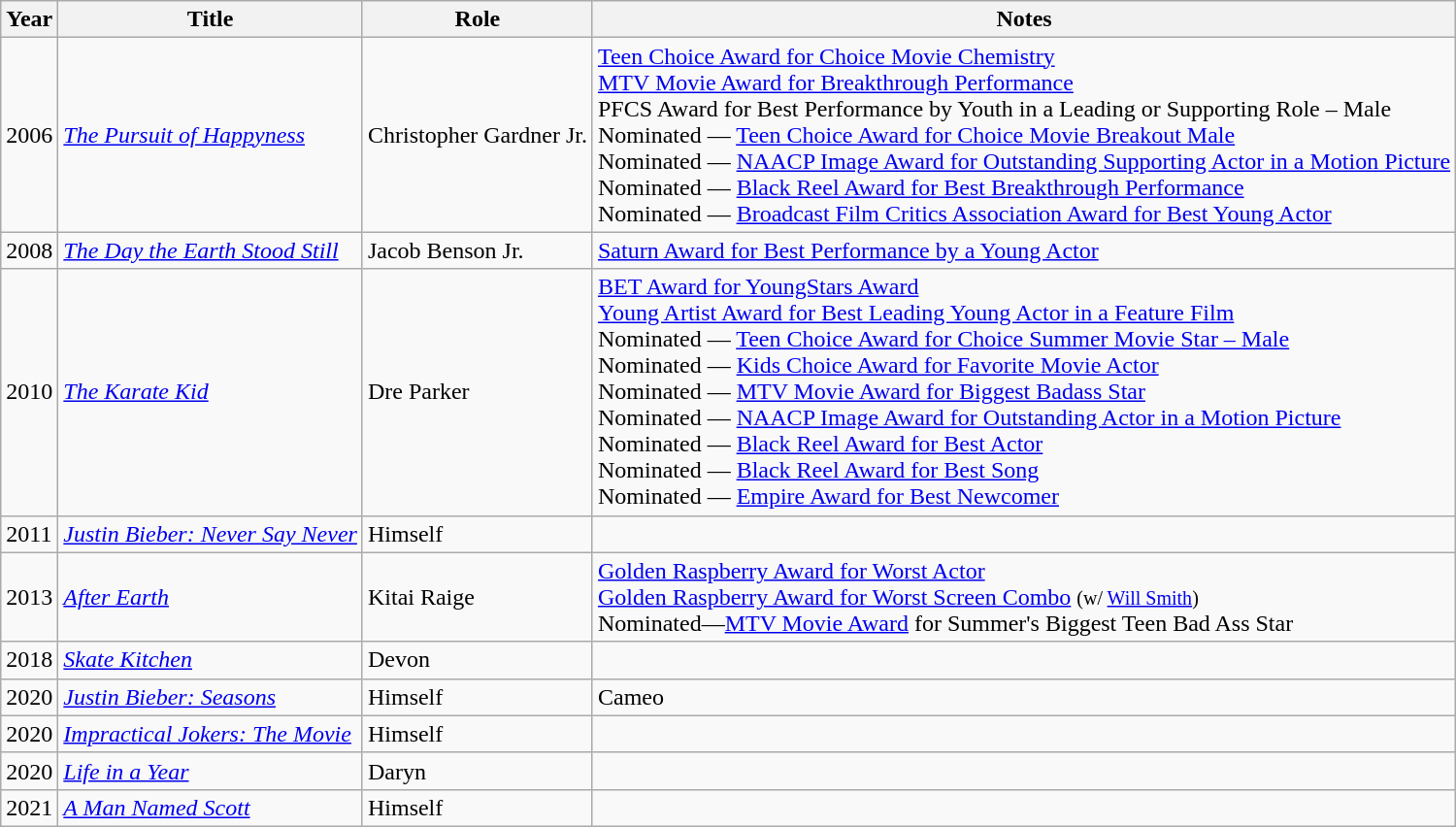<table class="wikitable sortable">
<tr>
<th>Year</th>
<th>Title</th>
<th>Role</th>
<th>Notes</th>
</tr>
<tr>
<td>2006</td>
<td><em><a href='#'>The Pursuit of Happyness</a></em></td>
<td>Christopher Gardner Jr.</td>
<td><a href='#'>Teen Choice Award for Choice Movie Chemistry</a><br><a href='#'>MTV Movie Award for Breakthrough Performance</a><br>PFCS Award for Best Performance by Youth in a Leading or Supporting Role – Male<br>Nominated — <a href='#'>Teen Choice Award for Choice Movie Breakout Male</a><br>Nominated — <a href='#'>NAACP Image Award for Outstanding Supporting Actor in a Motion Picture</a><br>Nominated — <a href='#'>Black Reel Award for Best Breakthrough Performance</a><br>Nominated — <a href='#'>Broadcast Film Critics Association Award for Best Young Actor</a></td>
</tr>
<tr>
<td>2008</td>
<td><em><a href='#'>The Day the Earth Stood Still</a></em></td>
<td>Jacob Benson Jr.</td>
<td><a href='#'>Saturn Award for Best Performance by a Young Actor</a></td>
</tr>
<tr>
<td>2010</td>
<td><em><a href='#'>The Karate Kid</a></em></td>
<td>Dre Parker</td>
<td><a href='#'>BET Award for YoungStars Award</a><br><a href='#'>Young Artist Award for Best Leading Young Actor in a Feature Film</a><br>Nominated — <a href='#'>Teen Choice Award for Choice Summer Movie Star – Male</a><br>Nominated — <a href='#'>Kids Choice Award for Favorite Movie Actor</a><br>Nominated — <a href='#'>MTV Movie Award for Biggest Badass Star</a><br>Nominated — <a href='#'>NAACP Image Award for Outstanding Actor in a Motion Picture</a><br>Nominated — <a href='#'>Black Reel Award for Best Actor</a><br>Nominated — <a href='#'>Black Reel Award for Best Song</a><br>Nominated — <a href='#'>Empire Award for Best Newcomer</a></td>
</tr>
<tr>
<td>2011</td>
<td><em><a href='#'>Justin Bieber: Never Say Never</a></em></td>
<td>Himself</td>
<td></td>
</tr>
<tr>
<td>2013</td>
<td><em><a href='#'>After Earth</a></em></td>
<td>Kitai Raige</td>
<td><a href='#'>Golden Raspberry Award for Worst Actor</a><br><a href='#'>Golden Raspberry Award for Worst Screen Combo</a> <small>(w/ <a href='#'>Will Smith</a>)</small><br>Nominated—<a href='#'>MTV Movie Award</a> for Summer's Biggest Teen Bad Ass Star</td>
</tr>
<tr>
<td>2018</td>
<td><em><a href='#'>Skate Kitchen</a></em></td>
<td>Devon</td>
<td></td>
</tr>
<tr>
<td>2020</td>
<td><em><a href='#'>Justin Bieber: Seasons</a></em></td>
<td>Himself</td>
<td>Cameo</td>
</tr>
<tr>
<td>2020</td>
<td><em><a href='#'>Impractical Jokers: The Movie</a></em></td>
<td>Himself</td>
<td></td>
</tr>
<tr>
<td>2020</td>
<td><em><a href='#'>Life in a Year</a></em></td>
<td>Daryn</td>
<td></td>
</tr>
<tr>
<td>2021</td>
<td><em><a href='#'>A Man Named Scott</a></em></td>
<td>Himself</td>
<td></td>
</tr>
</table>
